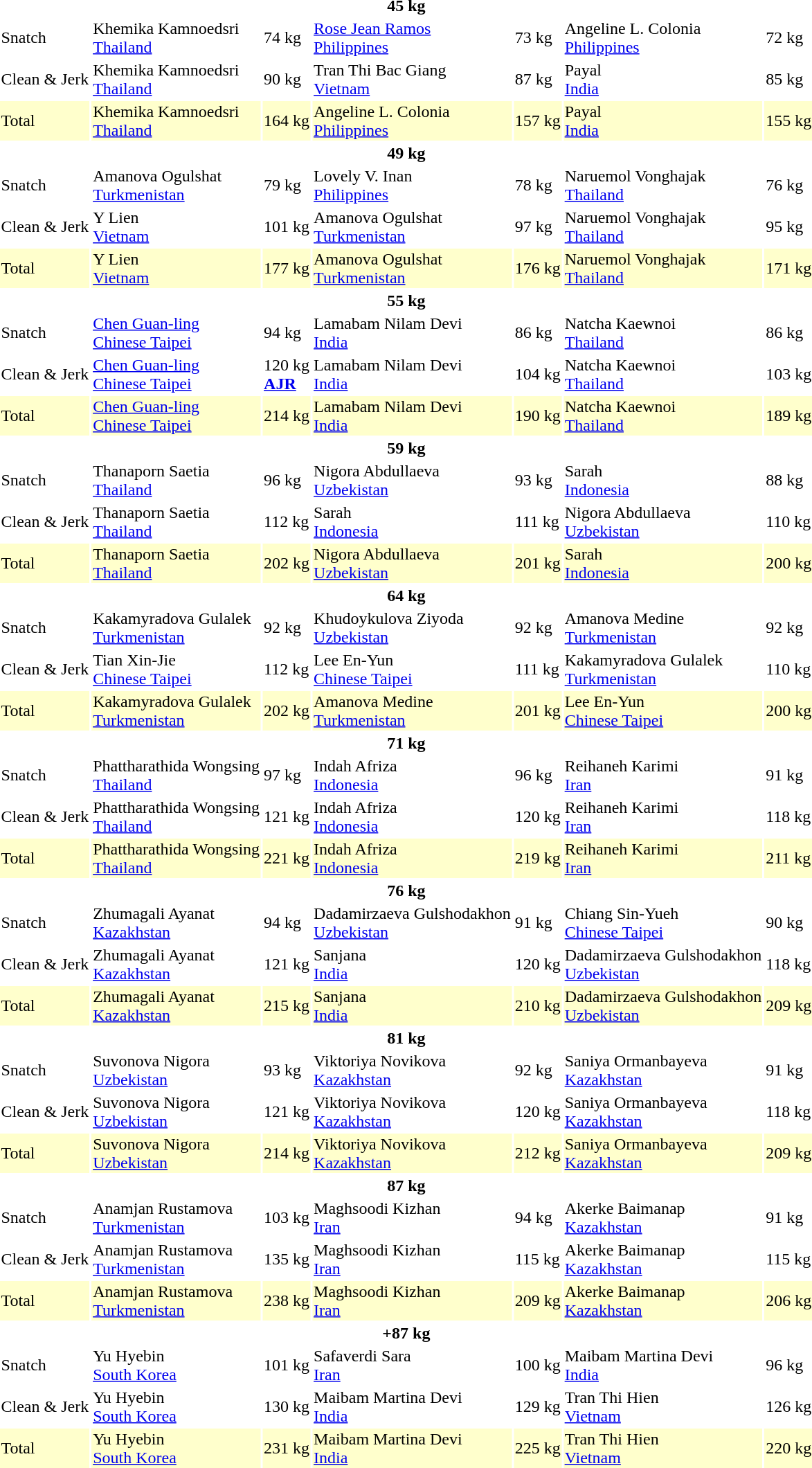<table>
<tr>
<th colspan=7>45 kg</th>
</tr>
<tr>
<td>Snatch</td>
<td>Khemika Kamnoedsri <br>  <a href='#'>Thailand</a></td>
<td>74 kg</td>
<td><a href='#'>Rose Jean Ramos</a> <br>  <a href='#'>Philippines</a></td>
<td>73 kg</td>
<td>Angeline L. Colonia <br>  <a href='#'>Philippines</a></td>
<td>72 kg</td>
</tr>
<tr>
<td>Clean & Jerk</td>
<td>Khemika Kamnoedsri <br>  <a href='#'>Thailand</a></td>
<td>90 kg</td>
<td>Tran Thi Bac Giang <br>  <a href='#'>Vietnam</a></td>
<td>87 kg</td>
<td>Payal <br>  <a href='#'>India</a></td>
<td>85 kg</td>
</tr>
<tr bgcolor=ffffcc>
<td>Total</td>
<td>Khemika Kamnoedsri <br>  <a href='#'>Thailand</a></td>
<td>164 kg</td>
<td>Angeline L. Colonia <br>  <a href='#'>Philippines</a></td>
<td>157 kg</td>
<td>Payal <br>  <a href='#'>India</a></td>
<td>155 kg</td>
</tr>
<tr>
<th colspan=7>49 kg</th>
</tr>
<tr>
<td>Snatch</td>
<td>Amanova Ogulshat <br>  <a href='#'>Turkmenistan</a></td>
<td>79 kg</td>
<td>Lovely V. Inan <br>  <a href='#'>Philippines</a></td>
<td>78 kg</td>
<td>Naruemol Vonghajak <br>  <a href='#'>Thailand</a></td>
<td>76 kg</td>
</tr>
<tr>
<td>Clean & Jerk</td>
<td>Y Lien <br>  <a href='#'>Vietnam</a></td>
<td>101 kg</td>
<td>Amanova Ogulshat <br>  <a href='#'>Turkmenistan</a></td>
<td>97 kg</td>
<td>Naruemol Vonghajak <br>  <a href='#'>Thailand</a></td>
<td>95 kg</td>
</tr>
<tr bgcolor=ffffcc>
<td>Total</td>
<td>Y Lien <br>  <a href='#'>Vietnam</a></td>
<td>177 kg</td>
<td>Amanova Ogulshat <br>  <a href='#'>Turkmenistan</a></td>
<td>176 kg</td>
<td>Naruemol Vonghajak <br>  <a href='#'>Thailand</a></td>
<td>171 kg</td>
</tr>
<tr>
<th colspan=7>55 kg</th>
</tr>
<tr>
<td>Snatch</td>
<td><a href='#'>Chen Guan-ling</a> <br>  <a href='#'>Chinese Taipei</a></td>
<td>94 kg</td>
<td>Lamabam Nilam Devi <br>  <a href='#'>India</a></td>
<td>86 kg</td>
<td>Natcha Kaewnoi <br>  <a href='#'>Thailand</a></td>
<td>86 kg</td>
</tr>
<tr>
<td>Clean & Jerk</td>
<td><a href='#'>Chen Guan-ling</a> <br>  <a href='#'>Chinese Taipei</a></td>
<td>120 kg <br> <strong><a href='#'>AJR</a></strong></td>
<td>Lamabam Nilam Devi <br>  <a href='#'>India</a></td>
<td>104 kg</td>
<td>Natcha Kaewnoi <br>  <a href='#'>Thailand</a></td>
<td>103 kg</td>
</tr>
<tr bgcolor=ffffcc>
<td>Total</td>
<td><a href='#'>Chen Guan-ling</a> <br>  <a href='#'>Chinese Taipei</a></td>
<td>214 kg</td>
<td>Lamabam Nilam Devi <br>  <a href='#'>India</a></td>
<td>190 kg</td>
<td>Natcha Kaewnoi <br>  <a href='#'>Thailand</a></td>
<td>189 kg</td>
</tr>
<tr>
<th colspan=7>59 kg</th>
</tr>
<tr>
<td>Snatch</td>
<td>Thanaporn Saetia <br>  <a href='#'>Thailand</a></td>
<td>96 kg</td>
<td>Nigora Abdullaeva <br>  <a href='#'>Uzbekistan</a></td>
<td>93 kg</td>
<td>Sarah <br>  <a href='#'>Indonesia</a></td>
<td>88 kg</td>
</tr>
<tr>
<td>Clean & Jerk</td>
<td>Thanaporn Saetia <br>  <a href='#'>Thailand</a></td>
<td>112 kg</td>
<td>Sarah <br>  <a href='#'>Indonesia</a></td>
<td>111 kg</td>
<td>Nigora Abdullaeva <br>  <a href='#'>Uzbekistan</a></td>
<td>110 kg</td>
</tr>
<tr bgcolor=ffffcc>
<td>Total</td>
<td>Thanaporn Saetia <br>  <a href='#'>Thailand</a></td>
<td>202 kg</td>
<td>Nigora Abdullaeva <br>  <a href='#'>Uzbekistan</a></td>
<td>201 kg</td>
<td>Sarah <br>  <a href='#'>Indonesia</a></td>
<td>200 kg</td>
</tr>
<tr>
<th colspan=7>64 kg</th>
</tr>
<tr>
<td>Snatch</td>
<td>Kakamyradova Gulalek <br>  <a href='#'>Turkmenistan</a></td>
<td>92 kg</td>
<td>Khudoykulova Ziyoda <br>  <a href='#'>Uzbekistan</a></td>
<td>92 kg</td>
<td>Amanova Medine <br>  <a href='#'>Turkmenistan</a></td>
<td>92 kg</td>
</tr>
<tr>
<td>Clean & Jerk</td>
<td>Tian Xin-Jie <br>  <a href='#'>Chinese Taipei</a></td>
<td>112 kg</td>
<td>Lee En-Yun <br>  <a href='#'>Chinese Taipei</a></td>
<td>111 kg</td>
<td>Kakamyradova Gulalek <br>  <a href='#'>Turkmenistan</a></td>
<td>110 kg</td>
</tr>
<tr bgcolor=ffffcc>
<td>Total</td>
<td>Kakamyradova Gulalek <br>  <a href='#'>Turkmenistan</a></td>
<td>202 kg</td>
<td>Amanova Medine <br>  <a href='#'>Turkmenistan</a></td>
<td>201 kg</td>
<td>Lee En-Yun <br>  <a href='#'>Chinese Taipei</a></td>
<td>200 kg</td>
</tr>
<tr>
<th colspan=7>71 kg</th>
</tr>
<tr>
<td>Snatch</td>
<td>Phattharathida Wongsing <br>  <a href='#'>Thailand</a></td>
<td>97 kg</td>
<td>Indah Afriza <br>  <a href='#'>Indonesia</a></td>
<td>96 kg</td>
<td>Reihaneh Karimi <br>  <a href='#'>Iran</a></td>
<td>91 kg</td>
</tr>
<tr>
<td>Clean & Jerk</td>
<td>Phattharathida Wongsing <br>  <a href='#'>Thailand</a></td>
<td>121 kg</td>
<td>Indah Afriza <br>  <a href='#'>Indonesia</a></td>
<td>120 kg</td>
<td>Reihaneh Karimi <br>  <a href='#'>Iran</a></td>
<td>118 kg</td>
</tr>
<tr bgcolor=ffffcc>
<td>Total</td>
<td>Phattharathida Wongsing <br>  <a href='#'>Thailand</a></td>
<td>221 kg</td>
<td>Indah Afriza <br>  <a href='#'>Indonesia</a></td>
<td>219 kg</td>
<td>Reihaneh Karimi <br>  <a href='#'>Iran</a></td>
<td>211 kg</td>
</tr>
<tr>
<th colspan=7>76 kg</th>
</tr>
<tr>
<td>Snatch</td>
<td>Zhumagali Ayanat <br>  <a href='#'>Kazakhstan</a></td>
<td>94 kg</td>
<td>Dadamirzaeva Gulshodakhon <br>  <a href='#'>Uzbekistan</a></td>
<td>91 kg</td>
<td>Chiang Sin-Yueh <br>  <a href='#'>Chinese Taipei</a></td>
<td>90 kg</td>
</tr>
<tr>
<td>Clean & Jerk</td>
<td>Zhumagali Ayanat <br>  <a href='#'>Kazakhstan</a></td>
<td>121 kg</td>
<td>Sanjana <br>  <a href='#'>India</a></td>
<td>120 kg</td>
<td>Dadamirzaeva Gulshodakhon <br>  <a href='#'>Uzbekistan</a></td>
<td>118 kg</td>
</tr>
<tr bgcolor=ffffcc>
<td>Total</td>
<td>Zhumagali Ayanat <br>  <a href='#'>Kazakhstan</a></td>
<td>215 kg</td>
<td>Sanjana <br>  <a href='#'>India</a></td>
<td>210 kg</td>
<td>Dadamirzaeva Gulshodakhon <br>  <a href='#'>Uzbekistan</a></td>
<td>209 kg</td>
</tr>
<tr>
<th colspan=7>81 kg</th>
</tr>
<tr>
<td>Snatch</td>
<td>Suvonova Nigora <br>  <a href='#'>Uzbekistan</a></td>
<td>93 kg</td>
<td>Viktoriya Novikova <br>  <a href='#'>Kazakhstan</a></td>
<td>92 kg</td>
<td>Saniya Ormanbayeva <br>  <a href='#'>Kazakhstan</a></td>
<td>91 kg</td>
</tr>
<tr>
<td>Clean & Jerk</td>
<td>Suvonova Nigora <br>  <a href='#'>Uzbekistan</a></td>
<td>121 kg</td>
<td>Viktoriya Novikova <br>  <a href='#'>Kazakhstan</a></td>
<td>120 kg</td>
<td>Saniya Ormanbayeva <br>  <a href='#'>Kazakhstan</a></td>
<td>118 kg</td>
</tr>
<tr bgcolor=ffffcc>
<td>Total</td>
<td>Suvonova Nigora <br>  <a href='#'>Uzbekistan</a></td>
<td>214 kg</td>
<td>Viktoriya Novikova <br>  <a href='#'>Kazakhstan</a></td>
<td>212 kg</td>
<td>Saniya Ormanbayeva <br>  <a href='#'>Kazakhstan</a></td>
<td>209 kg</td>
</tr>
<tr>
<th colspan=7>87 kg</th>
</tr>
<tr>
<td>Snatch</td>
<td>Anamjan Rustamova <br>  <a href='#'>Turkmenistan</a></td>
<td>103 kg</td>
<td>Maghsoodi Kizhan <br>  <a href='#'>Iran</a></td>
<td>94 kg</td>
<td>Akerke Baimanap <br>  <a href='#'>Kazakhstan</a></td>
<td>91 kg</td>
</tr>
<tr>
<td>Clean & Jerk</td>
<td>Anamjan Rustamova <br>  <a href='#'>Turkmenistan</a></td>
<td>135 kg</td>
<td>Maghsoodi Kizhan <br>  <a href='#'>Iran</a></td>
<td>115 kg</td>
<td>Akerke Baimanap <br>  <a href='#'>Kazakhstan</a></td>
<td>115 kg</td>
</tr>
<tr bgcolor=ffffcc>
<td>Total</td>
<td>Anamjan Rustamova <br>  <a href='#'>Turkmenistan</a></td>
<td>238 kg</td>
<td>Maghsoodi Kizhan <br>  <a href='#'>Iran</a></td>
<td>209 kg</td>
<td>Akerke Baimanap <br>  <a href='#'>Kazakhstan</a></td>
<td>206 kg</td>
</tr>
<tr>
<th colspan=7>+87 kg</th>
</tr>
<tr>
<td>Snatch</td>
<td>Yu Hyebin <br>  <a href='#'>South Korea</a></td>
<td>101 kg</td>
<td>Safaverdi Sara <br>  <a href='#'>Iran</a></td>
<td>100 kg</td>
<td>Maibam Martina Devi <br>  <a href='#'>India</a></td>
<td>96 kg</td>
</tr>
<tr>
<td>Clean & Jerk</td>
<td>Yu Hyebin <br>  <a href='#'>South Korea</a></td>
<td>130 kg</td>
<td>Maibam Martina Devi <br>  <a href='#'>India</a></td>
<td>129 kg</td>
<td>Tran Thi Hien <br>  <a href='#'>Vietnam</a></td>
<td>126 kg</td>
</tr>
<tr bgcolor=ffffcc>
<td>Total</td>
<td>Yu Hyebin <br>  <a href='#'>South Korea</a></td>
<td>231 kg</td>
<td>Maibam Martina Devi <br>  <a href='#'>India</a></td>
<td>225 kg</td>
<td>Tran Thi Hien <br>  <a href='#'>Vietnam</a></td>
<td>220 kg</td>
</tr>
<tr>
</tr>
</table>
